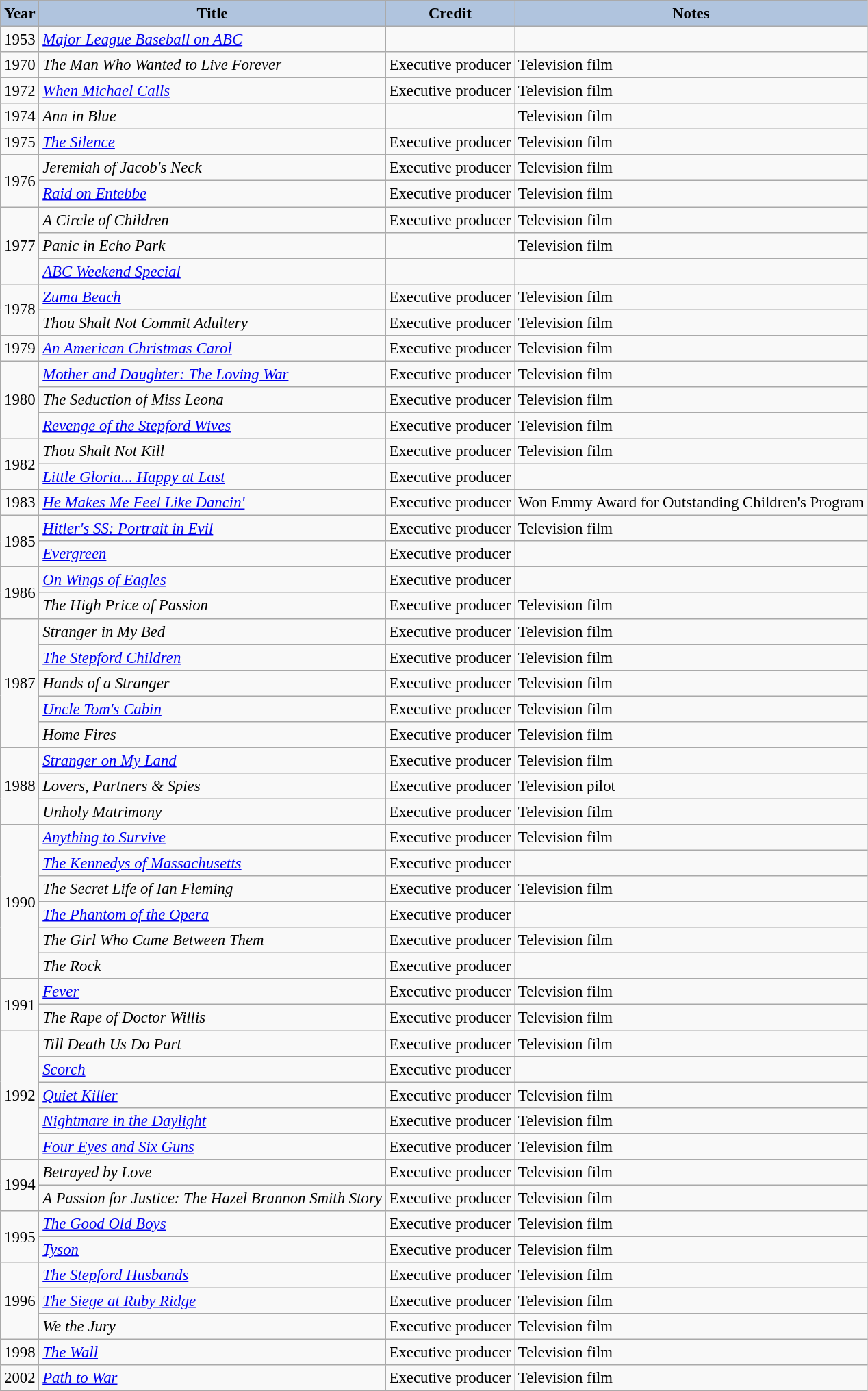<table class="wikitable" style="font-size:95%;">
<tr>
<th style="background:#B0C4DE;">Year</th>
<th style="background:#B0C4DE;">Title</th>
<th style="background:#B0C4DE;">Credit</th>
<th style="background:#B0C4DE;">Notes</th>
</tr>
<tr>
<td>1953</td>
<td><em><a href='#'>Major League Baseball on ABC</a></em></td>
<td></td>
<td></td>
</tr>
<tr>
<td>1970</td>
<td><em>The Man Who Wanted to Live Forever</em></td>
<td>Executive producer</td>
<td>Television film</td>
</tr>
<tr>
<td>1972</td>
<td><em><a href='#'>When Michael Calls</a></em></td>
<td>Executive producer</td>
<td>Television film</td>
</tr>
<tr>
<td>1974</td>
<td><em>Ann in Blue</em></td>
<td></td>
<td>Television film</td>
</tr>
<tr>
<td>1975</td>
<td><em><a href='#'>The Silence</a></em></td>
<td>Executive producer</td>
<td>Television film</td>
</tr>
<tr>
<td rowspan=2>1976</td>
<td><em>Jeremiah of Jacob's Neck</em></td>
<td>Executive producer</td>
<td>Television film</td>
</tr>
<tr>
<td><em><a href='#'>Raid on Entebbe</a></em></td>
<td>Executive producer</td>
<td>Television film</td>
</tr>
<tr>
<td rowspan=3>1977</td>
<td><em>A Circle of Children</em></td>
<td>Executive producer</td>
<td>Television film</td>
</tr>
<tr>
<td><em>Panic in Echo Park</em></td>
<td></td>
<td>Television film</td>
</tr>
<tr>
<td><em><a href='#'>ABC Weekend Special</a></em></td>
<td></td>
<td></td>
</tr>
<tr>
<td rowspan=2>1978</td>
<td><em><a href='#'>Zuma Beach</a></em></td>
<td>Executive producer</td>
<td>Television film</td>
</tr>
<tr>
<td><em>Thou Shalt Not Commit Adultery</em></td>
<td>Executive producer</td>
<td>Television film</td>
</tr>
<tr>
<td>1979</td>
<td><em><a href='#'>An American Christmas Carol</a></em></td>
<td>Executive producer</td>
<td>Television film</td>
</tr>
<tr>
<td rowspan=3>1980</td>
<td><em><a href='#'>Mother and Daughter: The Loving War</a></em></td>
<td>Executive producer</td>
<td>Television film</td>
</tr>
<tr>
<td><em>The Seduction of Miss Leona</em></td>
<td>Executive producer</td>
<td>Television film</td>
</tr>
<tr>
<td><em><a href='#'>Revenge of the Stepford Wives</a></em></td>
<td>Executive producer</td>
<td>Television film</td>
</tr>
<tr>
<td rowspan=2>1982</td>
<td><em>Thou Shalt Not Kill</em></td>
<td>Executive producer</td>
<td>Television film</td>
</tr>
<tr>
<td><em><a href='#'>Little Gloria... Happy at Last</a></em></td>
<td>Executive producer</td>
<td></td>
</tr>
<tr>
<td>1983</td>
<td><em><a href='#'>He Makes Me Feel Like Dancin' </a></em></td>
<td>Executive producer</td>
<td>Won Emmy Award for Outstanding Children's Program</td>
</tr>
<tr>
<td rowspan=2>1985</td>
<td><em><a href='#'>Hitler's SS: Portrait in Evil</a></em></td>
<td>Executive producer</td>
<td>Television film</td>
</tr>
<tr>
<td><em><a href='#'>Evergreen</a></em></td>
<td>Executive producer</td>
<td></td>
</tr>
<tr>
<td rowspan=2>1986</td>
<td><em><a href='#'>On Wings of Eagles</a></em></td>
<td>Executive producer</td>
<td></td>
</tr>
<tr>
<td><em>The High Price of Passion</em></td>
<td>Executive producer</td>
<td>Television film</td>
</tr>
<tr>
<td rowspan=5>1987</td>
<td><em>Stranger in My Bed</em></td>
<td>Executive producer</td>
<td>Television film</td>
</tr>
<tr>
<td><em><a href='#'>The Stepford Children</a></em></td>
<td>Executive producer</td>
<td>Television film</td>
</tr>
<tr>
<td><em>Hands of a Stranger</em></td>
<td>Executive producer</td>
<td>Television film</td>
</tr>
<tr>
<td><em><a href='#'>Uncle Tom's Cabin</a></em></td>
<td>Executive producer</td>
<td>Television film</td>
</tr>
<tr>
<td><em>Home Fires</em></td>
<td>Executive producer</td>
<td>Television film</td>
</tr>
<tr>
<td rowspan=3>1988</td>
<td><em><a href='#'>Stranger on My Land</a></em></td>
<td>Executive producer</td>
<td>Television film</td>
</tr>
<tr>
<td><em>Lovers, Partners & Spies</em></td>
<td>Executive producer</td>
<td>Television pilot</td>
</tr>
<tr>
<td><em>Unholy Matrimony</em></td>
<td>Executive producer</td>
<td>Television film</td>
</tr>
<tr>
<td rowspan=6>1990</td>
<td><em><a href='#'>Anything to Survive</a></em></td>
<td>Executive producer</td>
<td>Television film</td>
</tr>
<tr>
<td><em><a href='#'>The Kennedys of Massachusetts</a></em></td>
<td>Executive producer</td>
<td></td>
</tr>
<tr>
<td><em>The Secret Life of Ian Fleming</em></td>
<td>Executive producer</td>
<td>Television film</td>
</tr>
<tr>
<td><em><a href='#'>The Phantom of the Opera</a></em></td>
<td>Executive producer</td>
<td></td>
</tr>
<tr>
<td><em>The Girl Who Came Between Them</em></td>
<td>Executive producer</td>
<td>Television film</td>
</tr>
<tr>
<td><em>The Rock</em></td>
<td>Executive producer</td>
<td></td>
</tr>
<tr>
<td rowspan=2>1991</td>
<td><em><a href='#'>Fever</a></em></td>
<td>Executive producer</td>
<td>Television film</td>
</tr>
<tr>
<td><em>The Rape of Doctor Willis</em></td>
<td>Executive producer</td>
<td>Television film</td>
</tr>
<tr>
<td rowspan=5>1992</td>
<td><em>Till Death Us Do Part</em></td>
<td>Executive producer</td>
<td>Television film</td>
</tr>
<tr>
<td><em><a href='#'>Scorch</a></em></td>
<td>Executive producer</td>
<td></td>
</tr>
<tr>
<td><em><a href='#'>Quiet Killer</a></em></td>
<td>Executive producer</td>
<td>Television film</td>
</tr>
<tr>
<td><em><a href='#'>Nightmare in the Daylight</a></em></td>
<td>Executive producer</td>
<td>Television film</td>
</tr>
<tr>
<td><em><a href='#'>Four Eyes and Six Guns</a></em></td>
<td>Executive producer</td>
<td>Television film</td>
</tr>
<tr>
<td rowspan=2>1994</td>
<td><em>Betrayed by Love</em></td>
<td>Executive producer</td>
<td>Television film</td>
</tr>
<tr>
<td><em>A Passion for Justice: The Hazel Brannon Smith Story</em></td>
<td>Executive producer</td>
<td>Television film</td>
</tr>
<tr>
<td rowspan=2>1995</td>
<td><em><a href='#'>The Good Old Boys</a></em></td>
<td>Executive producer</td>
<td>Television film</td>
</tr>
<tr>
<td><em><a href='#'>Tyson</a></em></td>
<td>Executive producer</td>
<td>Television film</td>
</tr>
<tr>
<td rowspan=3>1996</td>
<td><em><a href='#'>The Stepford Husbands</a></em></td>
<td>Executive producer</td>
<td>Television film</td>
</tr>
<tr>
<td><em><a href='#'>The Siege at Ruby Ridge</a></em></td>
<td>Executive producer</td>
<td>Television film</td>
</tr>
<tr>
<td><em>We the Jury</em></td>
<td>Executive producer</td>
<td>Television film</td>
</tr>
<tr>
<td>1998</td>
<td><em><a href='#'>The Wall</a></em></td>
<td>Executive producer</td>
<td>Television film</td>
</tr>
<tr>
<td>2002</td>
<td><em><a href='#'>Path to War</a></em></td>
<td>Executive producer</td>
<td>Television film</td>
</tr>
</table>
